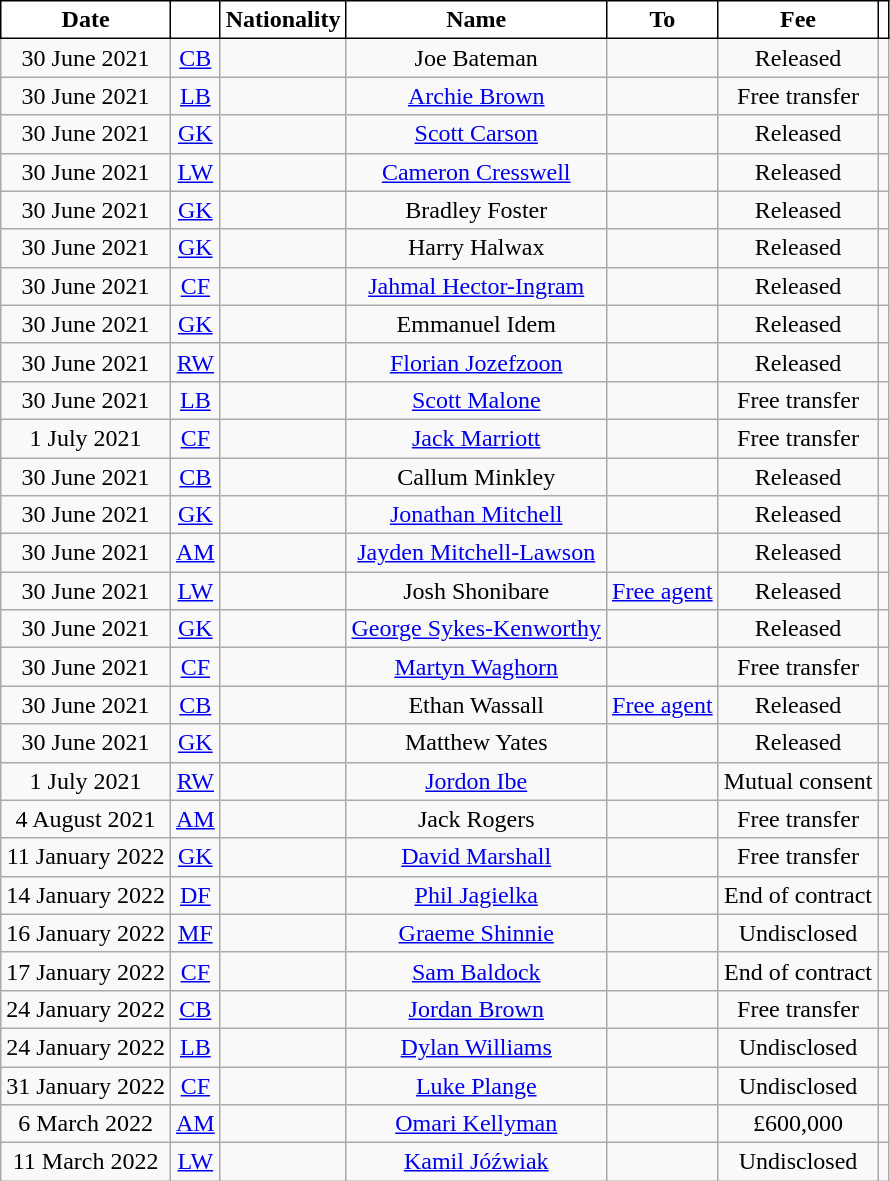<table class="wikitable"  style="text-align:center;">
<tr>
<th style="background:#ffffff;color:#000000;border:1px solid black;">Date</th>
<th style="background:#ffffff;color:#000000;border:1px solid black;"></th>
<th style="background:#ffffff;color:#000000;border:1px solid black;">Nationality</th>
<th style="background:#ffffff;color:#000000;border:1px solid black;">Name</th>
<th style="background:#ffffff;color:#000000;border:1px solid black;">To</th>
<th style="background:#ffffff;color:#000000;border:1px solid black;">Fee</th>
<th style="background:#ffffff;color:#000000;border:1px solid black;"></th>
</tr>
<tr>
<td>30 June 2021</td>
<td><a href='#'>CB</a></td>
<td></td>
<td>Joe Bateman</td>
<td></td>
<td>Released</td>
<td></td>
</tr>
<tr>
<td>30 June 2021</td>
<td><a href='#'>LB</a></td>
<td></td>
<td><a href='#'>Archie Brown</a></td>
<td></td>
<td>Free transfer</td>
<td></td>
</tr>
<tr>
<td>30 June 2021</td>
<td><a href='#'>GK</a></td>
<td></td>
<td><a href='#'>Scott Carson</a></td>
<td></td>
<td>Released</td>
<td></td>
</tr>
<tr>
<td>30 June 2021</td>
<td><a href='#'>LW</a></td>
<td></td>
<td><a href='#'>Cameron Cresswell</a></td>
<td></td>
<td>Released</td>
<td></td>
</tr>
<tr>
<td>30 June 2021</td>
<td><a href='#'>GK</a></td>
<td></td>
<td>Bradley Foster</td>
<td></td>
<td>Released</td>
<td></td>
</tr>
<tr>
<td>30 June 2021</td>
<td><a href='#'>GK</a></td>
<td></td>
<td>Harry Halwax</td>
<td></td>
<td>Released</td>
<td></td>
</tr>
<tr>
<td>30 June 2021</td>
<td><a href='#'>CF</a></td>
<td></td>
<td><a href='#'>Jahmal Hector-Ingram</a></td>
<td></td>
<td>Released</td>
<td></td>
</tr>
<tr>
<td>30 June 2021</td>
<td><a href='#'>GK</a></td>
<td></td>
<td>Emmanuel Idem</td>
<td></td>
<td>Released</td>
<td></td>
</tr>
<tr>
<td>30 June 2021</td>
<td><a href='#'>RW</a></td>
<td></td>
<td><a href='#'>Florian Jozefzoon</a></td>
<td></td>
<td>Released</td>
<td></td>
</tr>
<tr>
<td>30 June 2021</td>
<td><a href='#'>LB</a></td>
<td></td>
<td><a href='#'>Scott Malone</a></td>
<td></td>
<td>Free transfer</td>
<td></td>
</tr>
<tr>
<td>1 July 2021</td>
<td><a href='#'>CF</a></td>
<td></td>
<td><a href='#'>Jack Marriott</a></td>
<td></td>
<td>Free transfer</td>
<td></td>
</tr>
<tr>
<td>30 June 2021</td>
<td><a href='#'>CB</a></td>
<td></td>
<td>Callum Minkley</td>
<td></td>
<td>Released</td>
<td></td>
</tr>
<tr>
<td>30 June 2021</td>
<td><a href='#'>GK</a></td>
<td></td>
<td><a href='#'>Jonathan Mitchell</a></td>
<td></td>
<td>Released</td>
<td></td>
</tr>
<tr>
<td>30 June 2021</td>
<td><a href='#'>AM</a></td>
<td></td>
<td><a href='#'>Jayden Mitchell-Lawson</a></td>
<td></td>
<td>Released</td>
<td></td>
</tr>
<tr>
<td>30 June 2021</td>
<td><a href='#'>LW</a></td>
<td></td>
<td>Josh Shonibare</td>
<td><a href='#'>Free agent</a></td>
<td>Released</td>
<td></td>
</tr>
<tr>
<td>30 June 2021</td>
<td><a href='#'>GK</a></td>
<td></td>
<td><a href='#'>George Sykes-Kenworthy</a></td>
<td></td>
<td>Released</td>
<td></td>
</tr>
<tr>
<td>30 June 2021</td>
<td><a href='#'>CF</a></td>
<td></td>
<td><a href='#'>Martyn Waghorn</a></td>
<td></td>
<td>Free transfer</td>
<td></td>
</tr>
<tr>
<td>30 June 2021</td>
<td><a href='#'>CB</a></td>
<td></td>
<td>Ethan Wassall</td>
<td><a href='#'>Free agent</a></td>
<td>Released</td>
<td></td>
</tr>
<tr>
<td>30 June 2021</td>
<td><a href='#'>GK</a></td>
<td></td>
<td>Matthew Yates</td>
<td></td>
<td>Released</td>
<td></td>
</tr>
<tr>
<td>1 July 2021</td>
<td><a href='#'>RW</a></td>
<td></td>
<td><a href='#'>Jordon Ibe</a></td>
<td></td>
<td>Mutual consent</td>
<td></td>
</tr>
<tr>
<td>4 August 2021</td>
<td><a href='#'>AM</a></td>
<td></td>
<td>Jack Rogers</td>
<td></td>
<td>Free transfer</td>
<td></td>
</tr>
<tr>
<td>11 January 2022</td>
<td><a href='#'>GK</a></td>
<td></td>
<td><a href='#'>David Marshall</a></td>
<td></td>
<td>Free transfer</td>
<td></td>
</tr>
<tr>
<td>14 January 2022</td>
<td><a href='#'>DF</a></td>
<td></td>
<td><a href='#'>Phil Jagielka</a></td>
<td></td>
<td>End of contract</td>
<td></td>
</tr>
<tr>
<td>16 January 2022</td>
<td><a href='#'>MF</a></td>
<td></td>
<td><a href='#'>Graeme Shinnie</a></td>
<td></td>
<td>Undisclosed</td>
<td></td>
</tr>
<tr>
<td>17 January 2022</td>
<td><a href='#'>CF</a></td>
<td></td>
<td><a href='#'>Sam Baldock</a></td>
<td></td>
<td>End of contract</td>
<td></td>
</tr>
<tr>
<td>24 January 2022</td>
<td><a href='#'>CB</a></td>
<td></td>
<td><a href='#'>Jordan Brown</a></td>
<td></td>
<td>Free transfer</td>
<td></td>
</tr>
<tr>
<td>24 January 2022</td>
<td><a href='#'>LB</a></td>
<td></td>
<td><a href='#'>Dylan Williams</a></td>
<td></td>
<td>Undisclosed</td>
<td></td>
</tr>
<tr>
<td>31 January 2022</td>
<td><a href='#'>CF</a></td>
<td></td>
<td><a href='#'>Luke Plange</a></td>
<td></td>
<td>Undisclosed</td>
<td></td>
</tr>
<tr>
<td>6 March 2022</td>
<td><a href='#'>AM</a></td>
<td></td>
<td><a href='#'>Omari Kellyman</a></td>
<td></td>
<td>£600,000</td>
<td></td>
</tr>
<tr>
<td>11 March 2022</td>
<td><a href='#'>LW</a></td>
<td></td>
<td><a href='#'>Kamil Jóźwiak</a></td>
<td></td>
<td>Undisclosed</td>
<td></td>
</tr>
</table>
